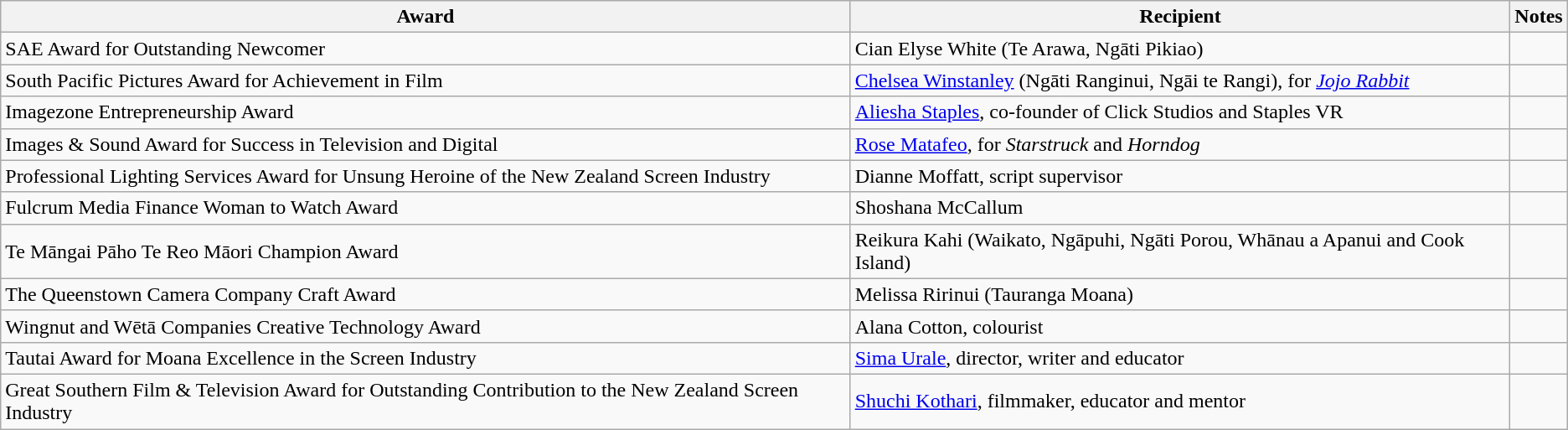<table class="wikitable">
<tr>
<th>Award</th>
<th>Recipient</th>
<th>Notes</th>
</tr>
<tr>
<td>SAE Award for Outstanding Newcomer</td>
<td>Cian Elyse White (Te Arawa, Ngāti Pikiao)</td>
<td></td>
</tr>
<tr>
<td>South Pacific Pictures Award for Achievement in Film</td>
<td><a href='#'>Chelsea Winstanley</a> (Ngāti Ranginui, Ngāi te Rangi), for <em><a href='#'>Jojo Rabbit</a></em></td>
<td></td>
</tr>
<tr>
<td>Imagezone Entrepreneurship Award</td>
<td><a href='#'>Aliesha Staples</a>, co-founder of Click Studios and Staples VR</td>
<td></td>
</tr>
<tr>
<td>Images & Sound Award for Success in Television and Digital</td>
<td><a href='#'>Rose Matafeo</a>, for <em>Starstruck</em> and <em>Horndog</em></td>
<td></td>
</tr>
<tr>
<td>Professional Lighting Services Award for Unsung Heroine of the New Zealand Screen Industry</td>
<td>Dianne Moffatt, script supervisor</td>
<td></td>
</tr>
<tr>
<td>Fulcrum Media Finance Woman to Watch Award</td>
<td>Shoshana McCallum</td>
<td></td>
</tr>
<tr>
<td>Te Māngai Pāho Te Reo Māori Champion Award</td>
<td>Reikura Kahi (Waikato, Ngāpuhi, Ngāti Porou, Whānau a Apanui and Cook Island)</td>
<td></td>
</tr>
<tr>
<td>The Queenstown Camera Company Craft Award</td>
<td>Melissa Ririnui (Tauranga Moana)</td>
<td></td>
</tr>
<tr>
<td>Wingnut and Wētā Companies Creative Technology Award</td>
<td>Alana Cotton, colourist</td>
<td></td>
</tr>
<tr>
<td>Tautai Award for Moana Excellence in the Screen Industry</td>
<td><a href='#'>Sima Urale</a>, director, writer and educator</td>
<td></td>
</tr>
<tr>
<td>Great Southern Film & Television Award for Outstanding Contribution to the New Zealand Screen Industry</td>
<td><a href='#'>Shuchi Kothari</a>, filmmaker, educator and mentor</td>
<td></td>
</tr>
</table>
